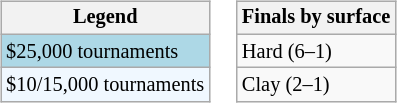<table>
<tr valign=top>
<td><br><table class=wikitable style="font-size:85%">
<tr>
<th>Legend</th>
</tr>
<tr style="background:lightblue;">
<td>$25,000 tournaments</td>
</tr>
<tr style="background:#f0f8ff;">
<td>$10/15,000 tournaments</td>
</tr>
</table>
</td>
<td><br><table class=wikitable style="font-size:85%">
<tr>
<th>Finals by surface</th>
</tr>
<tr>
<td>Hard (6–1)</td>
</tr>
<tr>
<td>Clay (2–1)</td>
</tr>
</table>
</td>
</tr>
</table>
